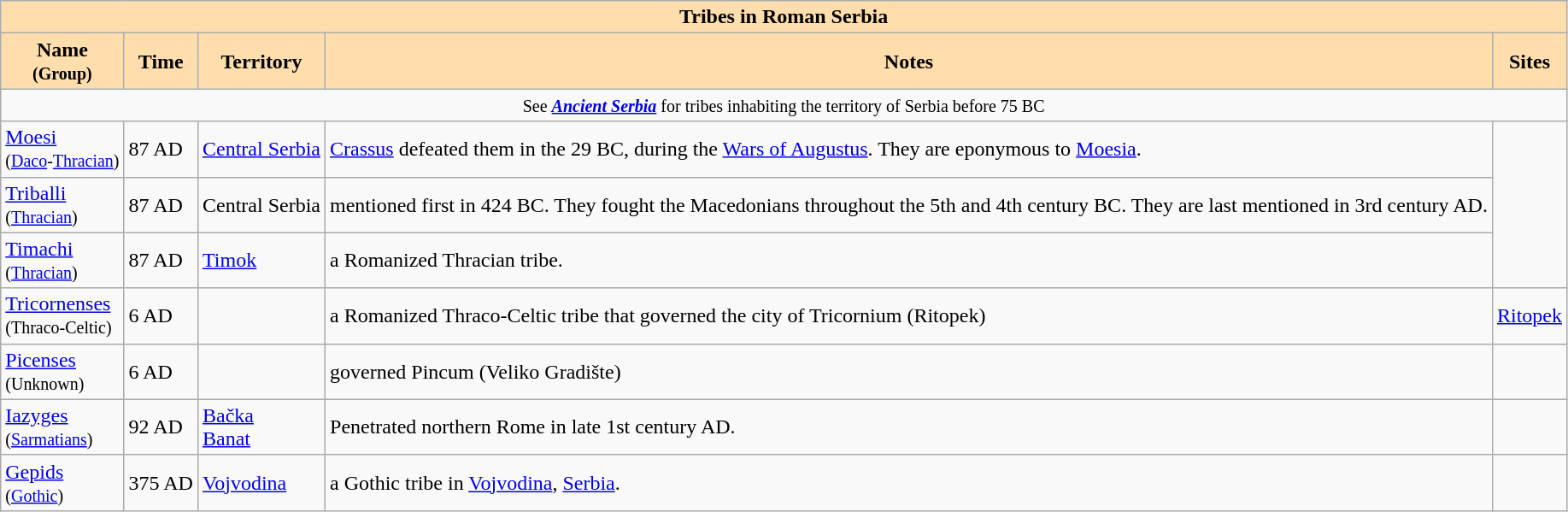<table class="wikitable">
<tr>
<th style="background:#ffdead;" colspan="5">Tribes in Roman Serbia</th>
</tr>
<tr>
<th style="background:#ffdead;">Name<br><small>(Group)</small></th>
<th style="background:#ffdead;">Time</th>
<th style="background:#ffdead;">Territory</th>
<th style="background:#ffdead;">Notes</th>
<th style="background:#ffdead;">Sites</th>
</tr>
<tr>
<td colspan=5 style="text-align:center;"><small>See <strong><em><a href='#'>Ancient Serbia</a></em></strong> for tribes inhabiting the territory of Serbia before 75 BC</small></td>
</tr>
<tr>
<td><a href='#'>Moesi</a><br><small>(<a href='#'>Daco</a>-<a href='#'>Thracian</a>)</small></td>
<td>87 AD</td>
<td><a href='#'>Central Serbia</a></td>
<td><a href='#'>Crassus</a> defeated them in the 29 BC, during the <a href='#'>Wars of Augustus</a>. They are eponymous to <a href='#'>Moesia</a>.</td>
</tr>
<tr>
<td><a href='#'>Triballi</a><br><small>(<a href='#'>Thracian</a>)</small></td>
<td>87 AD</td>
<td>Central Serbia</td>
<td>mentioned first in 424 BC. They fought the Macedonians throughout the 5th and 4th century BC. They are last mentioned in 3rd century AD.</td>
</tr>
<tr>
<td><a href='#'>Timachi</a><br><small>(<a href='#'>Thracian</a>)</small></td>
<td>87 AD</td>
<td><a href='#'>Timok</a></td>
<td>a Romanized Thracian tribe.</td>
</tr>
<tr>
<td><a href='#'>Tricornenses</a><br><small>(Thraco-Celtic)</small></td>
<td>6 AD</td>
<td></td>
<td>a Romanized Thraco-Celtic tribe that governed the city of Tricornium (Ritopek)</td>
<td><a href='#'>Ritopek</a></td>
</tr>
<tr>
<td><a href='#'>Picenses</a><br><small>(Unknown)</small></td>
<td>6 AD</td>
<td></td>
<td>governed Pincum (Veliko Gradište)</td>
</tr>
<tr>
<td><a href='#'>Iazyges</a><br><small>(<a href='#'>Sarmatians</a>)</small></td>
<td>92 AD</td>
<td><a href='#'>Bačka</a><br><a href='#'>Banat</a></td>
<td>Penetrated northern Rome in late 1st century AD.</td>
<td></td>
</tr>
<tr>
<td><a href='#'>Gepids</a><br><small>(<a href='#'>Gothic</a>)</small></td>
<td>375 AD</td>
<td><a href='#'>Vojvodina</a></td>
<td>a Gothic tribe in <a href='#'>Vojvodina</a>, <a href='#'>Serbia</a>.</td>
</tr>
</table>
